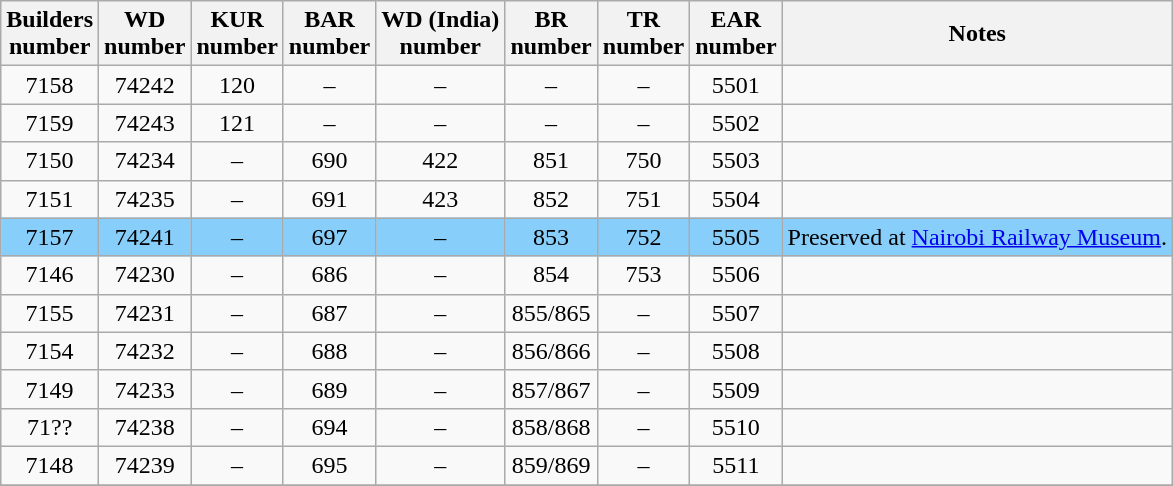<table cellpadding="2">
<tr>
<td><br><table class="wikitable sortable">
<tr>
<th>Builders<br>number</th>
<th>WD<br>number</th>
<th>KUR<br>number</th>
<th>BAR<br>number</th>
<th>WD (India)<br>number</th>
<th>BR<br>number</th>
<th>TR<br>number</th>
<th>EAR<br>number</th>
<th>Notes</th>
</tr>
<tr>
<td align=center>7158</td>
<td align=center>74242</td>
<td align=center>120</td>
<td align=center>–</td>
<td align=center>–</td>
<td align=center>–</td>
<td align=center>–</td>
<td align=center>5501</td>
<td></td>
</tr>
<tr>
<td align=center>7159</td>
<td align=center>74243</td>
<td align=center>121</td>
<td align=center>–</td>
<td align=center>–</td>
<td align=center>–</td>
<td align=center>–</td>
<td align=center>5502</td>
<td></td>
</tr>
<tr>
<td align=center>7150</td>
<td align=center>74234</td>
<td align=center>–</td>
<td align=center>690</td>
<td align=center>422</td>
<td align=center>851</td>
<td align=center>750</td>
<td align=center>5503</td>
<td></td>
</tr>
<tr>
<td align=center>7151</td>
<td align=center>74235</td>
<td align=center>–</td>
<td align=center>691</td>
<td align=center>423</td>
<td align=center>852</td>
<td align=center>751</td>
<td align=center>5504</td>
<td></td>
</tr>
<tr>
<td align=center style="background:#87cefa;">7157</td>
<td align=center style="background:#87cefa;">74241</td>
<td align=center style="background:#87cefa;">–</td>
<td align=center style="background:#87cefa;">697</td>
<td align=center style="background:#87cefa;">–</td>
<td align=center style="background:#87cefa;">853</td>
<td align=center style="background:#87cefa;">752</td>
<td align=center style="background:#87cefa;">5505</td>
<td style="background:#87cefa;">Preserved at <a href='#'>Nairobi Railway Museum</a>.</td>
</tr>
<tr>
<td align=center>7146</td>
<td align=center>74230</td>
<td align=center>–</td>
<td align=center>686</td>
<td align=center>–</td>
<td align=center>854</td>
<td align=center>753</td>
<td align=center>5506</td>
<td></td>
</tr>
<tr>
<td align=center>7155</td>
<td align=center>74231</td>
<td align=center>–</td>
<td align=center>687</td>
<td align=center>–</td>
<td align=center>855/865</td>
<td align=center>–</td>
<td align=center>5507</td>
<td></td>
</tr>
<tr>
<td align=center>7154</td>
<td align=center>74232</td>
<td align=center>–</td>
<td align=center>688</td>
<td align=center>–</td>
<td align=center>856/866</td>
<td align=center>–</td>
<td align=center>5508</td>
<td></td>
</tr>
<tr>
<td align=center>7149</td>
<td align=center>74233</td>
<td align=center>–</td>
<td align=center>689</td>
<td align=center>–</td>
<td align=center>857/867</td>
<td align=center>–</td>
<td align=center>5509</td>
<td></td>
</tr>
<tr>
<td align=center>71??</td>
<td align=center>74238</td>
<td align=center>–</td>
<td align=center>694</td>
<td align=center>–</td>
<td align=center>858/868</td>
<td align=center>–</td>
<td align=center>5510</td>
<td></td>
</tr>
<tr>
<td align=center>7148</td>
<td align=center>74239</td>
<td align=center>–</td>
<td align=center>695</td>
<td align=center>–</td>
<td align=center>859/869</td>
<td align=center>–</td>
<td align=center>5511</td>
<td></td>
</tr>
<tr>
</tr>
</table>
</td>
</tr>
</table>
